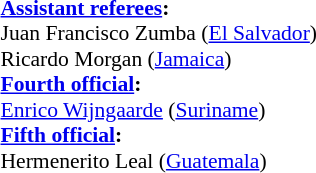<table width=50% style="font-size: 90%">
<tr>
<td><br><strong><a href='#'>Assistant referees</a>:</strong>
<br> Juan Francisco Zumba (<a href='#'>El Salvador</a>)
<br> Ricardo Morgan (<a href='#'>Jamaica</a>)
<br> <strong><a href='#'>Fourth official</a>:</strong>
<br> <a href='#'>Enrico Wijngaarde</a> (<a href='#'>Suriname</a>)
<br> <strong><a href='#'>Fifth official</a>:</strong>
<br> Hermenerito Leal (<a href='#'>Guatemala</a>)</td>
</tr>
</table>
